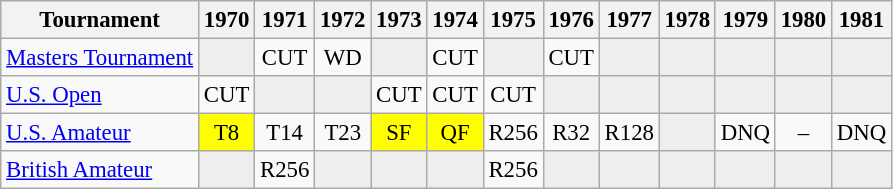<table class="wikitable" style="font-size:95%;text-align:center;">
<tr>
<th>Tournament</th>
<th>1970</th>
<th>1971</th>
<th>1972</th>
<th>1973</th>
<th>1974</th>
<th>1975</th>
<th>1976</th>
<th>1977</th>
<th>1978</th>
<th>1979</th>
<th>1980</th>
<th>1981</th>
</tr>
<tr>
<td align=left><a href='#'>Masters Tournament</a></td>
<td style="background:#eeeeee;"></td>
<td>CUT</td>
<td>WD</td>
<td style="background:#eeeeee;"></td>
<td>CUT</td>
<td style="background:#eeeeee;"></td>
<td>CUT</td>
<td style="background:#eeeeee;"></td>
<td style="background:#eeeeee;"></td>
<td style="background:#eeeeee;"></td>
<td style="background:#eeeeee;"></td>
<td style="background:#eeeeee;"></td>
</tr>
<tr>
<td align=left><a href='#'>U.S. Open</a></td>
<td>CUT</td>
<td style="background:#eeeeee;"></td>
<td style="background:#eeeeee;"></td>
<td>CUT</td>
<td>CUT</td>
<td>CUT</td>
<td style="background:#eeeeee;"></td>
<td style="background:#eeeeee;"></td>
<td style="background:#eeeeee;"></td>
<td style="background:#eeeeee;"></td>
<td style="background:#eeeeee;"></td>
<td style="background:#eeeeee;"></td>
</tr>
<tr>
<td align=left><a href='#'>U.S. Amateur</a></td>
<td align="center" style="background:yellow;">T8</td>
<td>T14</td>
<td>T23</td>
<td align="center" style="background:yellow;">SF</td>
<td align="center" style="background:yellow;">QF</td>
<td>R256</td>
<td>R32</td>
<td>R128</td>
<td style="background:#eeeeee;"></td>
<td>DNQ</td>
<td>–</td>
<td>DNQ</td>
</tr>
<tr>
<td align=left><a href='#'>British Amateur</a></td>
<td style="background:#eeeeee;"></td>
<td>R256</td>
<td style="background:#eeeeee;"></td>
<td style="background:#eeeeee;"></td>
<td style="background:#eeeeee;"></td>
<td>R256</td>
<td style="background:#eeeeee;"></td>
<td style="background:#eeeeee;"></td>
<td style="background:#eeeeee;"></td>
<td style="background:#eeeeee;"></td>
<td style="background:#eeeeee;"></td>
<td style="background:#eeeeee;"></td>
</tr>
</table>
